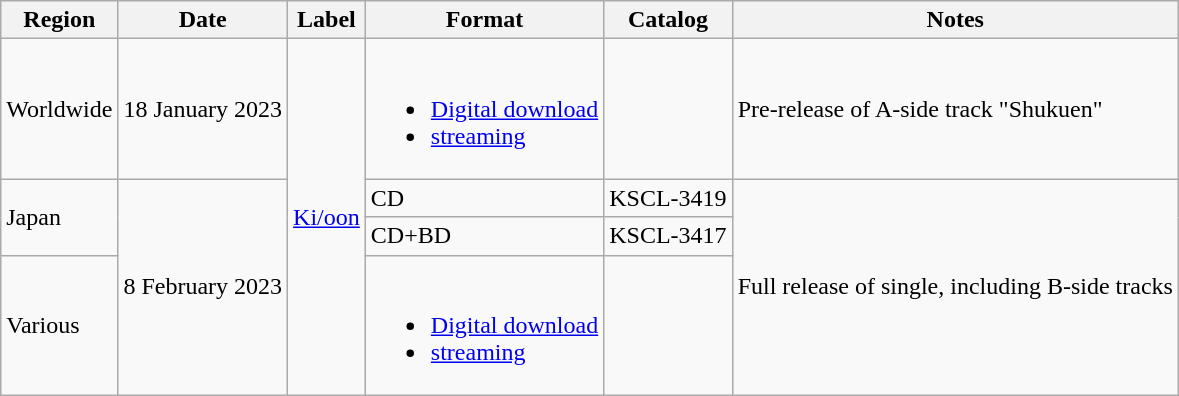<table class="wikitable">
<tr>
<th>Region</th>
<th>Date</th>
<th>Label</th>
<th>Format</th>
<th>Catalog</th>
<th>Notes</th>
</tr>
<tr>
<td>Worldwide</td>
<td>18 January 2023</td>
<td rowspan="4"><a href='#'>Ki/oon</a></td>
<td><br><ul><li><a href='#'>Digital download</a></li><li><a href='#'>streaming</a></li></ul></td>
<td></td>
<td>Pre-release of A-side track "Shukuen"</td>
</tr>
<tr>
<td rowspan="2">Japan</td>
<td rowspan="3">8 February 2023</td>
<td>CD</td>
<td>KSCL-3419</td>
<td rowspan="3">Full release of single, including B-side tracks</td>
</tr>
<tr>
<td>CD+BD</td>
<td>KSCL-3417</td>
</tr>
<tr>
<td>Various</td>
<td><br><ul><li><a href='#'>Digital download</a></li><li><a href='#'>streaming</a></li></ul></td>
<td></td>
</tr>
</table>
